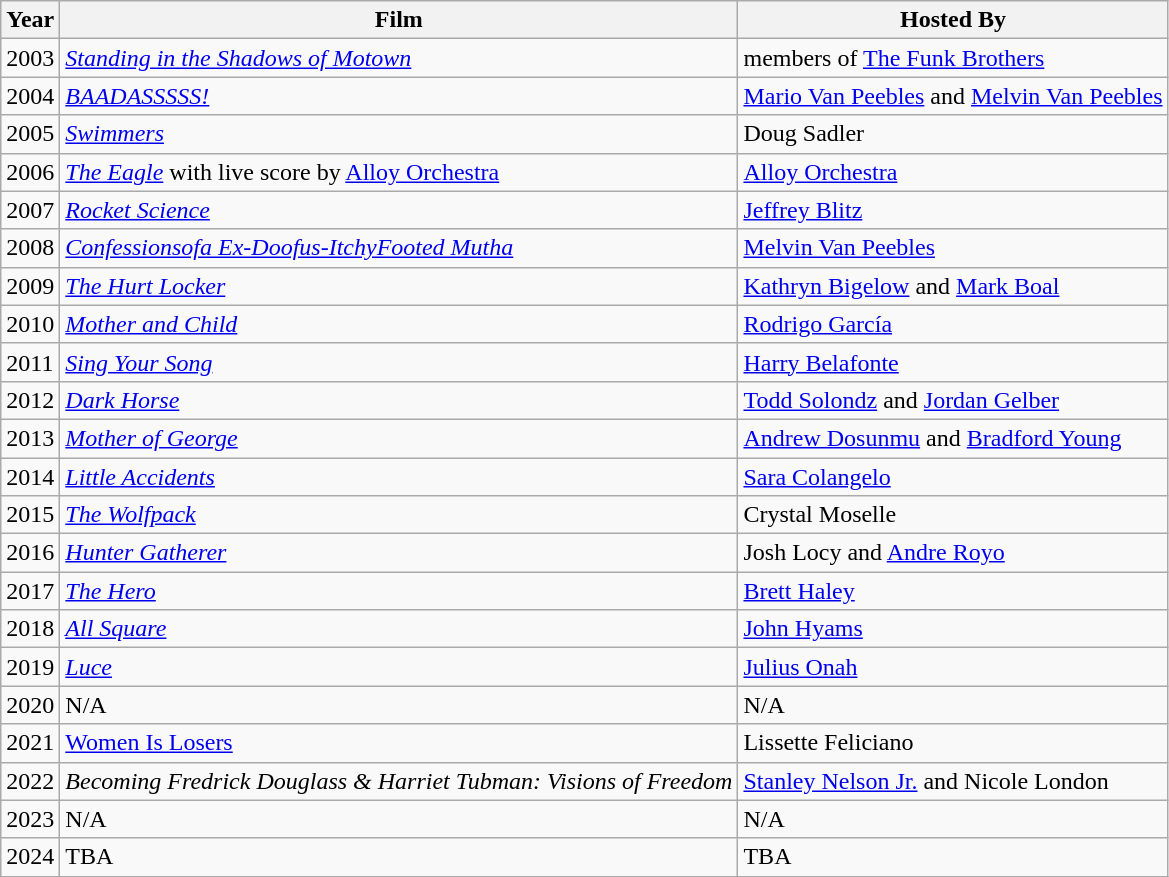<table class="wikitable" border="1">
<tr>
<th>Year</th>
<th>Film</th>
<th>Hosted By</th>
</tr>
<tr>
<td>2003</td>
<td><em><a href='#'>Standing in the Shadows of Motown</a></em></td>
<td>members of <a href='#'>The Funk Brothers</a></td>
</tr>
<tr>
<td>2004</td>
<td><em><a href='#'>BAADASSSSS!</a></em></td>
<td><a href='#'>Mario Van Peebles</a> and <a href='#'>Melvin Van Peebles</a></td>
</tr>
<tr>
<td>2005</td>
<td><em><a href='#'>Swimmers</a></em></td>
<td>Doug Sadler</td>
</tr>
<tr>
<td>2006</td>
<td><em><a href='#'>The Eagle</a></em> with live score by <a href='#'>Alloy Orchestra</a></td>
<td><a href='#'>Alloy Orchestra</a></td>
</tr>
<tr>
<td>2007</td>
<td><em><a href='#'>Rocket Science</a></em></td>
<td><a href='#'>Jeffrey Blitz</a></td>
</tr>
<tr>
<td>2008</td>
<td><em><a href='#'>Confessionsofa Ex-Doofus-ItchyFooted Mutha</a></em></td>
<td><a href='#'>Melvin Van Peebles</a></td>
</tr>
<tr>
<td>2009</td>
<td><em><a href='#'>The Hurt Locker</a></em></td>
<td><a href='#'>Kathryn Bigelow</a> and <a href='#'>Mark Boal</a></td>
</tr>
<tr>
<td>2010</td>
<td><em><a href='#'>Mother and Child</a></em></td>
<td><a href='#'>Rodrigo García</a></td>
</tr>
<tr>
<td>2011</td>
<td><em><a href='#'>Sing Your Song</a></em></td>
<td><a href='#'>Harry Belafonte</a></td>
</tr>
<tr>
<td>2012</td>
<td><em><a href='#'>Dark Horse</a></em></td>
<td><a href='#'>Todd Solondz</a> and <a href='#'>Jordan Gelber</a></td>
</tr>
<tr>
<td>2013</td>
<td><em><a href='#'>Mother of George</a></em></td>
<td><a href='#'>Andrew Dosunmu</a> and <a href='#'>Bradford Young</a></td>
</tr>
<tr>
<td>2014</td>
<td><em><a href='#'>Little Accidents</a></em></td>
<td><a href='#'>Sara Colangelo</a></td>
</tr>
<tr>
<td>2015</td>
<td><em><a href='#'>The Wolfpack</a></em></td>
<td>Crystal Moselle</td>
</tr>
<tr>
<td>2016</td>
<td><em><a href='#'>Hunter Gatherer</a></em></td>
<td>Josh Locy and <a href='#'>Andre Royo</a></td>
</tr>
<tr>
<td>2017</td>
<td><em><a href='#'>The Hero</a></em></td>
<td><a href='#'>Brett Haley</a></td>
</tr>
<tr>
<td>2018</td>
<td><em><a href='#'>All Square</a></em></td>
<td><a href='#'>John Hyams</a></td>
</tr>
<tr>
<td>2019</td>
<td><em><a href='#'>Luce</a></em></td>
<td><a href='#'>Julius Onah</a></td>
</tr>
<tr>
<td>2020</td>
<td>N/A</td>
<td>N/A</td>
</tr>
<tr>
<td>2021</td>
<td><a href='#'>Women Is Losers</a></td>
<td>Lissette Feliciano</td>
</tr>
<tr>
<td>2022</td>
<td><em>Becoming Fredrick Douglass & Harriet Tubman: Visions of Freedom</em></td>
<td><a href='#'>Stanley Nelson Jr.</a> and Nicole London</td>
</tr>
<tr>
<td>2023</td>
<td>N/A</td>
<td>N/A</td>
</tr>
<tr>
<td>2024</td>
<td>TBA</td>
<td>TBA</td>
</tr>
</table>
